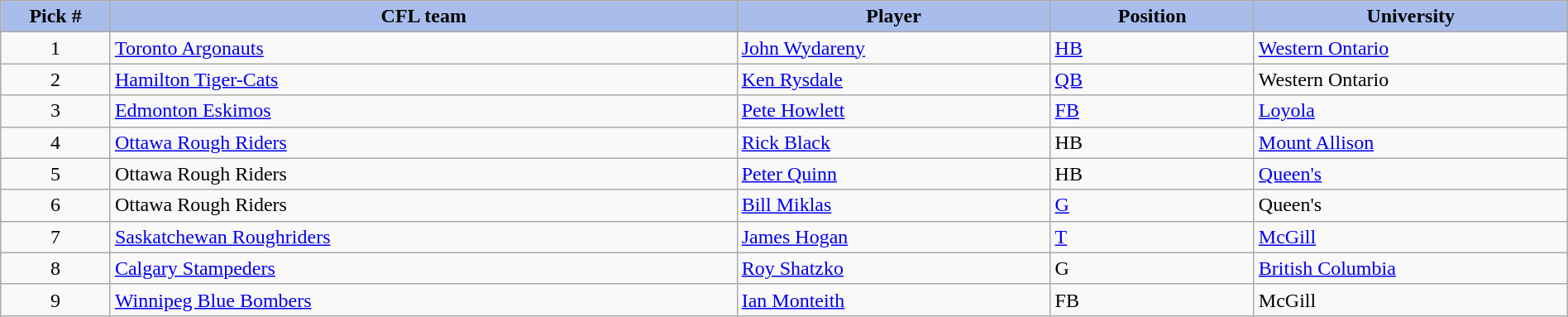<table class="wikitable" style="width: 100%">
<tr>
<th style="background:#A8BDEC;" width=7%>Pick #</th>
<th width=40% style="background:#A8BDEC;">CFL team</th>
<th width=20% style="background:#A8BDEC;">Player</th>
<th width=13% style="background:#A8BDEC;">Position</th>
<th width=20% style="background:#A8BDEC;">University</th>
</tr>
<tr>
<td align=center>1</td>
<td><a href='#'>Toronto Argonauts</a></td>
<td><a href='#'>John Wydareny</a></td>
<td><a href='#'>HB</a></td>
<td><a href='#'>Western Ontario</a></td>
</tr>
<tr>
<td align=center>2</td>
<td><a href='#'>Hamilton Tiger-Cats</a></td>
<td><a href='#'>Ken Rysdale</a></td>
<td><a href='#'>QB</a></td>
<td>Western Ontario</td>
</tr>
<tr>
<td align=center>3</td>
<td><a href='#'>Edmonton Eskimos</a></td>
<td><a href='#'>Pete Howlett</a></td>
<td><a href='#'>FB</a></td>
<td><a href='#'>Loyola</a></td>
</tr>
<tr>
<td align=center>4</td>
<td><a href='#'>Ottawa Rough Riders</a></td>
<td><a href='#'>Rick Black</a></td>
<td>HB</td>
<td><a href='#'>Mount Allison</a></td>
</tr>
<tr>
<td align=center>5</td>
<td>Ottawa Rough Riders</td>
<td><a href='#'>Peter Quinn</a></td>
<td>HB</td>
<td><a href='#'>Queen's</a></td>
</tr>
<tr>
<td align=center>6</td>
<td>Ottawa Rough Riders</td>
<td><a href='#'>Bill Miklas</a></td>
<td><a href='#'>G</a></td>
<td>Queen's</td>
</tr>
<tr>
<td align=center>7</td>
<td><a href='#'>Saskatchewan Roughriders</a></td>
<td><a href='#'>James Hogan</a></td>
<td><a href='#'>T</a></td>
<td><a href='#'>McGill</a></td>
</tr>
<tr>
<td align=center>8</td>
<td><a href='#'>Calgary Stampeders</a></td>
<td><a href='#'>Roy Shatzko</a></td>
<td>G</td>
<td><a href='#'>British Columbia</a></td>
</tr>
<tr>
<td align=center>9</td>
<td><a href='#'>Winnipeg Blue Bombers</a></td>
<td><a href='#'>Ian Monteith</a></td>
<td>FB</td>
<td>McGill</td>
</tr>
</table>
